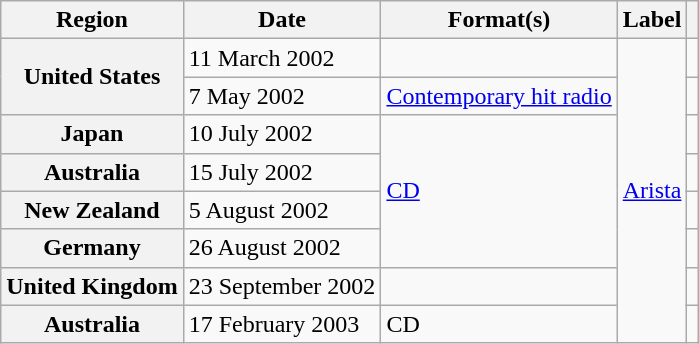<table class="wikitable plainrowheaders">
<tr>
<th scope="col">Region</th>
<th scope="col">Date</th>
<th scope="col">Format(s)</th>
<th scope="col">Label</th>
<th scope="col"></th>
</tr>
<tr>
<th scope="row" rowspan="2">United States</th>
<td>11 March 2002</td>
<td></td>
<td rowspan="8"><a href='#'>Arista</a></td>
<td align="center"></td>
</tr>
<tr>
<td>7 May 2002</td>
<td><a href='#'>Contemporary hit radio</a></td>
<td align="center"></td>
</tr>
<tr>
<th scope="row">Japan</th>
<td>10 July 2002</td>
<td rowspan="4"><a href='#'>CD</a></td>
<td align="center"></td>
</tr>
<tr>
<th scope="row">Australia</th>
<td>15 July 2002</td>
<td align="center"></td>
</tr>
<tr>
<th scope="row">New Zealand</th>
<td>5 August 2002</td>
<td align="center"></td>
</tr>
<tr>
<th scope="row">Germany</th>
<td>26 August 2002</td>
<td align="center"></td>
</tr>
<tr>
<th scope="row">United Kingdom</th>
<td>23 September 2002</td>
<td></td>
<td align="center"></td>
</tr>
<tr>
<th scope="row">Australia</th>
<td>17 February 2003</td>
<td>CD</td>
<td align="center"></td>
</tr>
</table>
